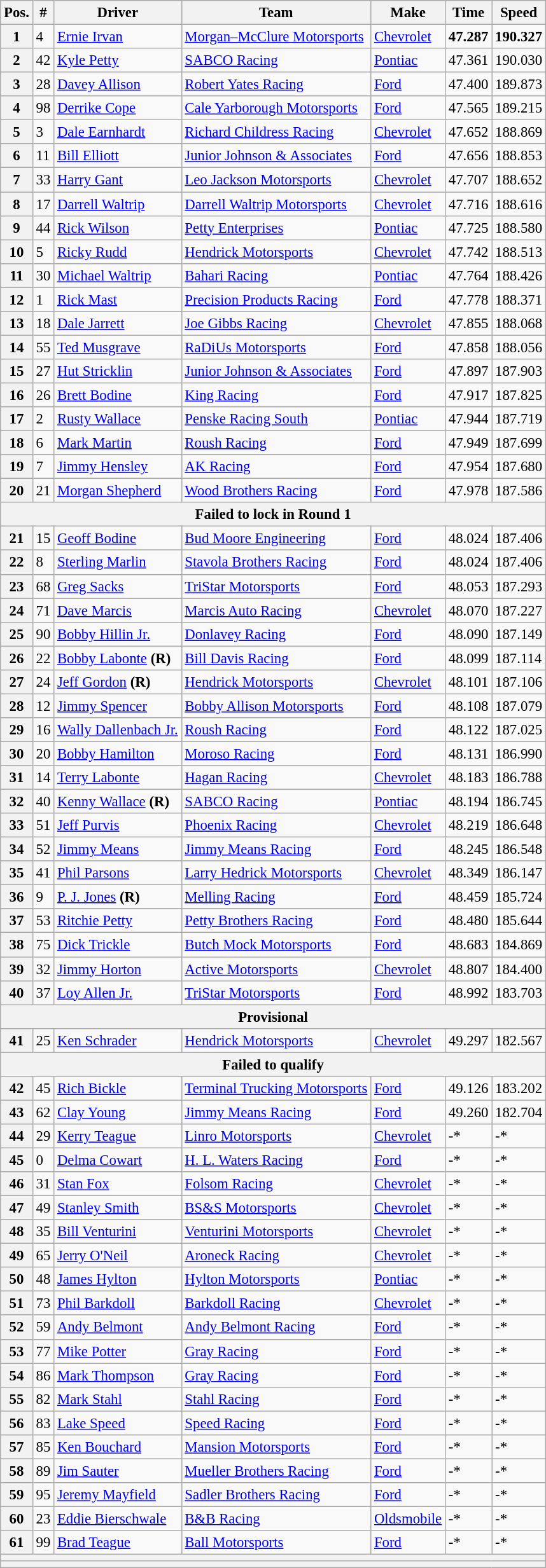<table class="wikitable" style="font-size:95%">
<tr>
<th>Pos.</th>
<th>#</th>
<th>Driver</th>
<th>Team</th>
<th>Make</th>
<th>Time</th>
<th>Speed</th>
</tr>
<tr>
<th>1</th>
<td>4</td>
<td><a href='#'>Ernie Irvan</a></td>
<td><a href='#'>Morgan–McClure Motorsports</a></td>
<td><a href='#'>Chevrolet</a></td>
<td><strong>47.287</strong></td>
<td><strong>190.327</strong></td>
</tr>
<tr>
<th>2</th>
<td>42</td>
<td><a href='#'>Kyle Petty</a></td>
<td><a href='#'>SABCO Racing</a></td>
<td><a href='#'>Pontiac</a></td>
<td>47.361</td>
<td>190.030</td>
</tr>
<tr>
<th>3</th>
<td>28</td>
<td><a href='#'>Davey Allison</a></td>
<td><a href='#'>Robert Yates Racing</a></td>
<td><a href='#'>Ford</a></td>
<td>47.400</td>
<td>189.873</td>
</tr>
<tr>
<th>4</th>
<td>98</td>
<td><a href='#'>Derrike Cope</a></td>
<td><a href='#'>Cale Yarborough Motorsports</a></td>
<td><a href='#'>Ford</a></td>
<td>47.565</td>
<td>189.215</td>
</tr>
<tr>
<th>5</th>
<td>3</td>
<td><a href='#'>Dale Earnhardt</a></td>
<td><a href='#'>Richard Childress Racing</a></td>
<td><a href='#'>Chevrolet</a></td>
<td>47.652</td>
<td>188.869</td>
</tr>
<tr>
<th>6</th>
<td>11</td>
<td><a href='#'>Bill Elliott</a></td>
<td><a href='#'>Junior Johnson & Associates</a></td>
<td><a href='#'>Ford</a></td>
<td>47.656</td>
<td>188.853</td>
</tr>
<tr>
<th>7</th>
<td>33</td>
<td><a href='#'>Harry Gant</a></td>
<td><a href='#'>Leo Jackson Motorsports</a></td>
<td><a href='#'>Chevrolet</a></td>
<td>47.707</td>
<td>188.652</td>
</tr>
<tr>
<th>8</th>
<td>17</td>
<td><a href='#'>Darrell Waltrip</a></td>
<td><a href='#'>Darrell Waltrip Motorsports</a></td>
<td><a href='#'>Chevrolet</a></td>
<td>47.716</td>
<td>188.616</td>
</tr>
<tr>
<th>9</th>
<td>44</td>
<td><a href='#'>Rick Wilson</a></td>
<td><a href='#'>Petty Enterprises</a></td>
<td><a href='#'>Pontiac</a></td>
<td>47.725</td>
<td>188.580</td>
</tr>
<tr>
<th>10</th>
<td>5</td>
<td><a href='#'>Ricky Rudd</a></td>
<td><a href='#'>Hendrick Motorsports</a></td>
<td><a href='#'>Chevrolet</a></td>
<td>47.742</td>
<td>188.513</td>
</tr>
<tr>
<th>11</th>
<td>30</td>
<td><a href='#'>Michael Waltrip</a></td>
<td><a href='#'>Bahari Racing</a></td>
<td><a href='#'>Pontiac</a></td>
<td>47.764</td>
<td>188.426</td>
</tr>
<tr>
<th>12</th>
<td>1</td>
<td><a href='#'>Rick Mast</a></td>
<td><a href='#'>Precision Products Racing</a></td>
<td><a href='#'>Ford</a></td>
<td>47.778</td>
<td>188.371</td>
</tr>
<tr>
<th>13</th>
<td>18</td>
<td><a href='#'>Dale Jarrett</a></td>
<td><a href='#'>Joe Gibbs Racing</a></td>
<td><a href='#'>Chevrolet</a></td>
<td>47.855</td>
<td>188.068</td>
</tr>
<tr>
<th>14</th>
<td>55</td>
<td><a href='#'>Ted Musgrave</a></td>
<td><a href='#'>RaDiUs Motorsports</a></td>
<td><a href='#'>Ford</a></td>
<td>47.858</td>
<td>188.056</td>
</tr>
<tr>
<th>15</th>
<td>27</td>
<td><a href='#'>Hut Stricklin</a></td>
<td><a href='#'>Junior Johnson & Associates</a></td>
<td><a href='#'>Ford</a></td>
<td>47.897</td>
<td>187.903</td>
</tr>
<tr>
<th>16</th>
<td>26</td>
<td><a href='#'>Brett Bodine</a></td>
<td><a href='#'>King Racing</a></td>
<td><a href='#'>Ford</a></td>
<td>47.917</td>
<td>187.825</td>
</tr>
<tr>
<th>17</th>
<td>2</td>
<td><a href='#'>Rusty Wallace</a></td>
<td><a href='#'>Penske Racing South</a></td>
<td><a href='#'>Pontiac</a></td>
<td>47.944</td>
<td>187.719</td>
</tr>
<tr>
<th>18</th>
<td>6</td>
<td><a href='#'>Mark Martin</a></td>
<td><a href='#'>Roush Racing</a></td>
<td><a href='#'>Ford</a></td>
<td>47.949</td>
<td>187.699</td>
</tr>
<tr>
<th>19</th>
<td>7</td>
<td><a href='#'>Jimmy Hensley</a></td>
<td><a href='#'>AK Racing</a></td>
<td><a href='#'>Ford</a></td>
<td>47.954</td>
<td>187.680</td>
</tr>
<tr>
<th>20</th>
<td>21</td>
<td><a href='#'>Morgan Shepherd</a></td>
<td><a href='#'>Wood Brothers Racing</a></td>
<td><a href='#'>Ford</a></td>
<td>47.978</td>
<td>187.586</td>
</tr>
<tr>
<th colspan="7">Failed to lock in Round 1</th>
</tr>
<tr>
<th>21</th>
<td>15</td>
<td><a href='#'>Geoff Bodine</a></td>
<td><a href='#'>Bud Moore Engineering</a></td>
<td><a href='#'>Ford</a></td>
<td>48.024</td>
<td>187.406</td>
</tr>
<tr>
<th>22</th>
<td>8</td>
<td><a href='#'>Sterling Marlin</a></td>
<td><a href='#'>Stavola Brothers Racing</a></td>
<td><a href='#'>Ford</a></td>
<td>48.024</td>
<td>187.406</td>
</tr>
<tr>
<th>23</th>
<td>68</td>
<td><a href='#'>Greg Sacks</a></td>
<td><a href='#'>TriStar Motorsports</a></td>
<td><a href='#'>Ford</a></td>
<td>48.053</td>
<td>187.293</td>
</tr>
<tr>
<th>24</th>
<td>71</td>
<td><a href='#'>Dave Marcis</a></td>
<td><a href='#'>Marcis Auto Racing</a></td>
<td><a href='#'>Chevrolet</a></td>
<td>48.070</td>
<td>187.227</td>
</tr>
<tr>
<th>25</th>
<td>90</td>
<td><a href='#'>Bobby Hillin Jr.</a></td>
<td><a href='#'>Donlavey Racing</a></td>
<td><a href='#'>Ford</a></td>
<td>48.090</td>
<td>187.149</td>
</tr>
<tr>
<th>26</th>
<td>22</td>
<td><a href='#'>Bobby Labonte</a> <strong>(R)</strong></td>
<td><a href='#'>Bill Davis Racing</a></td>
<td><a href='#'>Ford</a></td>
<td>48.099</td>
<td>187.114</td>
</tr>
<tr>
<th>27</th>
<td>24</td>
<td><a href='#'>Jeff Gordon</a> <strong>(R)</strong></td>
<td><a href='#'>Hendrick Motorsports</a></td>
<td><a href='#'>Chevrolet</a></td>
<td>48.101</td>
<td>187.106</td>
</tr>
<tr>
<th>28</th>
<td>12</td>
<td><a href='#'>Jimmy Spencer</a></td>
<td><a href='#'>Bobby Allison Motorsports</a></td>
<td><a href='#'>Ford</a></td>
<td>48.108</td>
<td>187.079</td>
</tr>
<tr>
<th>29</th>
<td>16</td>
<td><a href='#'>Wally Dallenbach Jr.</a></td>
<td><a href='#'>Roush Racing</a></td>
<td><a href='#'>Ford</a></td>
<td>48.122</td>
<td>187.025</td>
</tr>
<tr>
<th>30</th>
<td>20</td>
<td><a href='#'>Bobby Hamilton</a></td>
<td><a href='#'>Moroso Racing</a></td>
<td><a href='#'>Ford</a></td>
<td>48.131</td>
<td>186.990</td>
</tr>
<tr>
<th>31</th>
<td>14</td>
<td><a href='#'>Terry Labonte</a></td>
<td><a href='#'>Hagan Racing</a></td>
<td><a href='#'>Chevrolet</a></td>
<td>48.183</td>
<td>186.788</td>
</tr>
<tr>
<th>32</th>
<td>40</td>
<td><a href='#'>Kenny Wallace</a> <strong>(R)</strong></td>
<td><a href='#'>SABCO Racing</a></td>
<td><a href='#'>Pontiac</a></td>
<td>48.194</td>
<td>186.745</td>
</tr>
<tr>
<th>33</th>
<td>51</td>
<td><a href='#'>Jeff Purvis</a></td>
<td><a href='#'>Phoenix Racing</a></td>
<td><a href='#'>Chevrolet</a></td>
<td>48.219</td>
<td>186.648</td>
</tr>
<tr>
<th>34</th>
<td>52</td>
<td><a href='#'>Jimmy Means</a></td>
<td><a href='#'>Jimmy Means Racing</a></td>
<td><a href='#'>Ford</a></td>
<td>48.245</td>
<td>186.548</td>
</tr>
<tr>
<th>35</th>
<td>41</td>
<td><a href='#'>Phil Parsons</a></td>
<td><a href='#'>Larry Hedrick Motorsports</a></td>
<td><a href='#'>Chevrolet</a></td>
<td>48.349</td>
<td>186.147</td>
</tr>
<tr>
<th>36</th>
<td>9</td>
<td><a href='#'>P. J. Jones</a> <strong>(R)</strong></td>
<td><a href='#'>Melling Racing</a></td>
<td><a href='#'>Ford</a></td>
<td>48.459</td>
<td>185.724</td>
</tr>
<tr>
<th>37</th>
<td>53</td>
<td><a href='#'>Ritchie Petty</a></td>
<td><a href='#'>Petty Brothers Racing</a></td>
<td><a href='#'>Ford</a></td>
<td>48.480</td>
<td>185.644</td>
</tr>
<tr>
<th>38</th>
<td>75</td>
<td><a href='#'>Dick Trickle</a></td>
<td><a href='#'>Butch Mock Motorsports</a></td>
<td><a href='#'>Ford</a></td>
<td>48.683</td>
<td>184.869</td>
</tr>
<tr>
<th>39</th>
<td>32</td>
<td><a href='#'>Jimmy Horton</a></td>
<td><a href='#'>Active Motorsports</a></td>
<td><a href='#'>Chevrolet</a></td>
<td>48.807</td>
<td>184.400</td>
</tr>
<tr>
<th>40</th>
<td>37</td>
<td><a href='#'>Loy Allen Jr.</a></td>
<td><a href='#'>TriStar Motorsports</a></td>
<td><a href='#'>Ford</a></td>
<td>48.992</td>
<td>183.703</td>
</tr>
<tr>
<th colspan="7">Provisional</th>
</tr>
<tr>
<th>41</th>
<td>25</td>
<td><a href='#'>Ken Schrader</a></td>
<td><a href='#'>Hendrick Motorsports</a></td>
<td><a href='#'>Chevrolet</a></td>
<td>49.297</td>
<td>182.567</td>
</tr>
<tr>
<th colspan="7">Failed to qualify</th>
</tr>
<tr>
<th>42</th>
<td>45</td>
<td><a href='#'>Rich Bickle</a></td>
<td><a href='#'>Terminal Trucking Motorsports</a></td>
<td><a href='#'>Ford</a></td>
<td>49.126</td>
<td>183.202</td>
</tr>
<tr>
<th>43</th>
<td>62</td>
<td><a href='#'>Clay Young</a></td>
<td><a href='#'>Jimmy Means Racing</a></td>
<td><a href='#'>Ford</a></td>
<td>49.260</td>
<td>182.704</td>
</tr>
<tr>
<th>44</th>
<td>29</td>
<td><a href='#'>Kerry Teague</a></td>
<td><a href='#'>Linro Motorsports</a></td>
<td><a href='#'>Chevrolet</a></td>
<td>-*</td>
<td>-*</td>
</tr>
<tr>
<th>45</th>
<td>0</td>
<td><a href='#'>Delma Cowart</a></td>
<td><a href='#'>H. L. Waters Racing</a></td>
<td><a href='#'>Ford</a></td>
<td>-*</td>
<td>-*</td>
</tr>
<tr>
<th>46</th>
<td>31</td>
<td><a href='#'>Stan Fox</a></td>
<td><a href='#'>Folsom Racing</a></td>
<td><a href='#'>Chevrolet</a></td>
<td>-*</td>
<td>-*</td>
</tr>
<tr>
<th>47</th>
<td>49</td>
<td><a href='#'>Stanley Smith</a></td>
<td><a href='#'>BS&S Motorsports</a></td>
<td><a href='#'>Chevrolet</a></td>
<td>-*</td>
<td>-*</td>
</tr>
<tr>
<th>48</th>
<td>35</td>
<td><a href='#'>Bill Venturini</a></td>
<td><a href='#'>Venturini Motorsports</a></td>
<td><a href='#'>Chevrolet</a></td>
<td>-*</td>
<td>-*</td>
</tr>
<tr>
<th>49</th>
<td>65</td>
<td><a href='#'>Jerry O'Neil</a></td>
<td><a href='#'>Aroneck Racing</a></td>
<td><a href='#'>Chevrolet</a></td>
<td>-*</td>
<td>-*</td>
</tr>
<tr>
<th>50</th>
<td>48</td>
<td><a href='#'>James Hylton</a></td>
<td><a href='#'>Hylton Motorsports</a></td>
<td><a href='#'>Pontiac</a></td>
<td>-*</td>
<td>-*</td>
</tr>
<tr>
<th>51</th>
<td>73</td>
<td><a href='#'>Phil Barkdoll</a></td>
<td><a href='#'>Barkdoll Racing</a></td>
<td><a href='#'>Chevrolet</a></td>
<td>-*</td>
<td>-*</td>
</tr>
<tr>
<th>52</th>
<td>59</td>
<td><a href='#'>Andy Belmont</a></td>
<td><a href='#'>Andy Belmont Racing</a></td>
<td><a href='#'>Ford</a></td>
<td>-*</td>
<td>-*</td>
</tr>
<tr>
<th>53</th>
<td>77</td>
<td><a href='#'>Mike Potter</a></td>
<td><a href='#'>Gray Racing</a></td>
<td><a href='#'>Ford</a></td>
<td>-*</td>
<td>-*</td>
</tr>
<tr>
<th>54</th>
<td>86</td>
<td><a href='#'>Mark Thompson</a></td>
<td><a href='#'>Gray Racing</a></td>
<td><a href='#'>Ford</a></td>
<td>-*</td>
<td>-*</td>
</tr>
<tr>
<th>55</th>
<td>82</td>
<td><a href='#'>Mark Stahl</a></td>
<td><a href='#'>Stahl Racing</a></td>
<td><a href='#'>Ford</a></td>
<td>-*</td>
<td>-*</td>
</tr>
<tr>
<th>56</th>
<td>83</td>
<td><a href='#'>Lake Speed</a></td>
<td><a href='#'>Speed Racing</a></td>
<td><a href='#'>Ford</a></td>
<td>-*</td>
<td>-*</td>
</tr>
<tr>
<th>57</th>
<td>85</td>
<td><a href='#'>Ken Bouchard</a></td>
<td><a href='#'>Mansion Motorsports</a></td>
<td><a href='#'>Ford</a></td>
<td>-*</td>
<td>-*</td>
</tr>
<tr>
<th>58</th>
<td>89</td>
<td><a href='#'>Jim Sauter</a></td>
<td><a href='#'>Mueller Brothers Racing</a></td>
<td><a href='#'>Ford</a></td>
<td>-*</td>
<td>-*</td>
</tr>
<tr>
<th>59</th>
<td>95</td>
<td><a href='#'>Jeremy Mayfield</a></td>
<td><a href='#'>Sadler Brothers Racing</a></td>
<td><a href='#'>Ford</a></td>
<td>-*</td>
<td>-*</td>
</tr>
<tr>
<th>60</th>
<td>23</td>
<td><a href='#'>Eddie Bierschwale</a></td>
<td><a href='#'>B&B Racing</a></td>
<td><a href='#'>Oldsmobile</a></td>
<td>-*</td>
<td>-*</td>
</tr>
<tr>
<th>61</th>
<td>99</td>
<td><a href='#'>Brad Teague</a></td>
<td><a href='#'>Ball Motorsports</a></td>
<td><a href='#'>Ford</a></td>
<td>-*</td>
<td>-*</td>
</tr>
<tr>
<th colspan="7"></th>
</tr>
<tr>
<th colspan="7"></th>
</tr>
</table>
